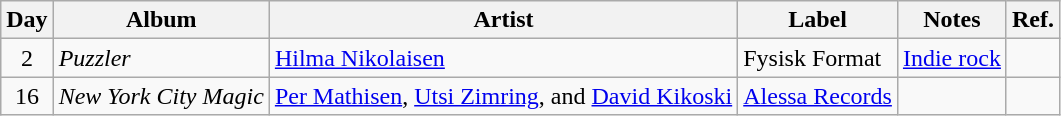<table class="wikitable">
<tr>
<th>Day</th>
<th>Album</th>
<th>Artist</th>
<th>Label</th>
<th>Notes</th>
<th>Ref.</th>
</tr>
<tr>
<td rowspan="1" style="text-align:center;">2</td>
<td><em>Puzzler</em></td>
<td><a href='#'>Hilma Nikolaisen</a></td>
<td>Fysisk Format</td>
<td><a href='#'>Indie rock</a></td>
<td style="text-align:center;"></td>
</tr>
<tr>
<td rowspan="1" style="text-align:center;">16</td>
<td><em>New York City Magic</em></td>
<td><a href='#'>Per Mathisen</a>, <a href='#'>Utsi Zimring</a>, and <a href='#'>David Kikoski</a></td>
<td><a href='#'>Alessa Records</a></td>
<td></td>
<td style="text-align:center;"></td>
</tr>
</table>
